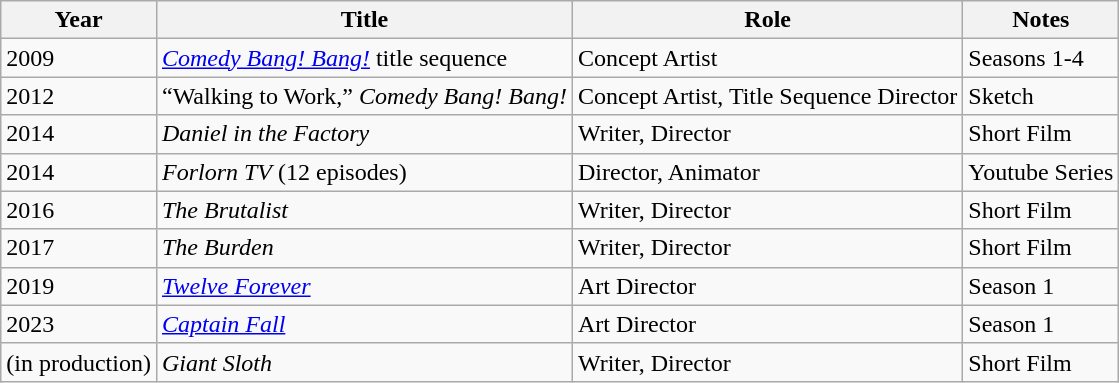<table class="wikitable">
<tr>
<th>Year</th>
<th>Title</th>
<th>Role</th>
<th>Notes</th>
</tr>
<tr>
<td>2009</td>
<td><em><a href='#'>Comedy Bang! Bang!</a></em> title sequence</td>
<td>Concept Artist</td>
<td>Seasons 1-4</td>
</tr>
<tr>
<td>2012</td>
<td>“Walking to Work,” <em>Comedy Bang! Bang!</em></td>
<td>Concept Artist, Title Sequence Director</td>
<td>Sketch</td>
</tr>
<tr>
<td>2014</td>
<td><em>Daniel in the Factory</em></td>
<td>Writer, Director</td>
<td>Short Film</td>
</tr>
<tr>
<td>2014</td>
<td><em>Forlorn TV</em> (12 episodes)</td>
<td>Director, Animator</td>
<td>Youtube Series</td>
</tr>
<tr>
<td>2016</td>
<td><em>The Brutalist</em></td>
<td>Writer, Director</td>
<td>Short Film</td>
</tr>
<tr>
<td>2017</td>
<td><em>The Burden</em></td>
<td>Writer, Director</td>
<td>Short Film</td>
</tr>
<tr>
<td>2019</td>
<td><em><a href='#'>Twelve Forever</a></em></td>
<td>Art Director</td>
<td>Season 1</td>
</tr>
<tr>
<td>2023</td>
<td><em><a href='#'>Captain Fall</a></em></td>
<td>Art Director</td>
<td>Season 1</td>
</tr>
<tr>
<td>(in production)</td>
<td><em>Giant Sloth</em></td>
<td>Writer, Director</td>
<td>Short Film</td>
</tr>
</table>
